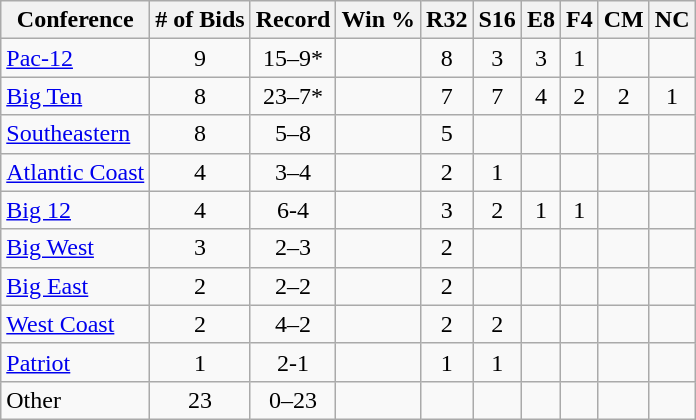<table class="wikitable sortable">
<tr>
<th>Conference</th>
<th># of Bids</th>
<th>Record</th>
<th>Win %</th>
<th>R32</th>
<th>S16</th>
<th>E8</th>
<th>F4</th>
<th>CM</th>
<th>NC</th>
</tr>
<tr style="text-align:center;">
<td align="left"><a href='#'>Pac-12</a></td>
<td>9</td>
<td>15–9*</td>
<td></td>
<td>8</td>
<td>3</td>
<td>3</td>
<td>1</td>
<td></td>
<td></td>
</tr>
<tr style="text-align:center;">
<td align="left"><a href='#'>Big Ten</a></td>
<td>8</td>
<td>23–7*</td>
<td></td>
<td>7</td>
<td>7</td>
<td>4</td>
<td>2</td>
<td>2</td>
<td>1</td>
</tr>
<tr style="text-align:center;">
<td align="left"><a href='#'>Southeastern</a></td>
<td>8</td>
<td>5–8</td>
<td></td>
<td>5</td>
<td></td>
<td></td>
<td></td>
<td></td>
<td></td>
</tr>
<tr style="text-align:center;">
<td align="left"><a href='#'>Atlantic Coast</a></td>
<td>4</td>
<td>3–4</td>
<td></td>
<td>2</td>
<td>1</td>
<td></td>
<td></td>
<td></td>
<td></td>
</tr>
<tr style="text-align:center;">
<td align="left"><a href='#'>Big 12</a></td>
<td>4</td>
<td>6-4</td>
<td></td>
<td>3</td>
<td>2</td>
<td>1</td>
<td>1</td>
<td></td>
<td></td>
</tr>
<tr style="text-align:center;">
<td align="left"><a href='#'>Big West</a></td>
<td>3</td>
<td>2–3</td>
<td></td>
<td>2</td>
<td></td>
<td></td>
<td></td>
<td></td>
<td></td>
</tr>
<tr style="text-align:center;">
<td align="left"><a href='#'>Big East</a></td>
<td>2</td>
<td>2–2</td>
<td></td>
<td>2</td>
<td></td>
<td></td>
<td></td>
<td></td>
<td></td>
</tr>
<tr style="text-align:center;">
<td align="left"><a href='#'>West Coast</a></td>
<td>2</td>
<td>4–2</td>
<td></td>
<td>2</td>
<td>2</td>
<td></td>
<td></td>
<td></td>
<td></td>
</tr>
<tr style="text-align:center;">
<td align="left"><a href='#'>Patriot</a></td>
<td>1</td>
<td>2-1</td>
<td></td>
<td>1</td>
<td>1</td>
<td></td>
<td></td>
<td></td>
<td></td>
</tr>
<tr style="text-align:center;">
<td align="left">Other</td>
<td>23</td>
<td>0–23</td>
<td></td>
<td></td>
<td></td>
<td></td>
<td></td>
<td></td>
<td></td>
</tr>
</table>
